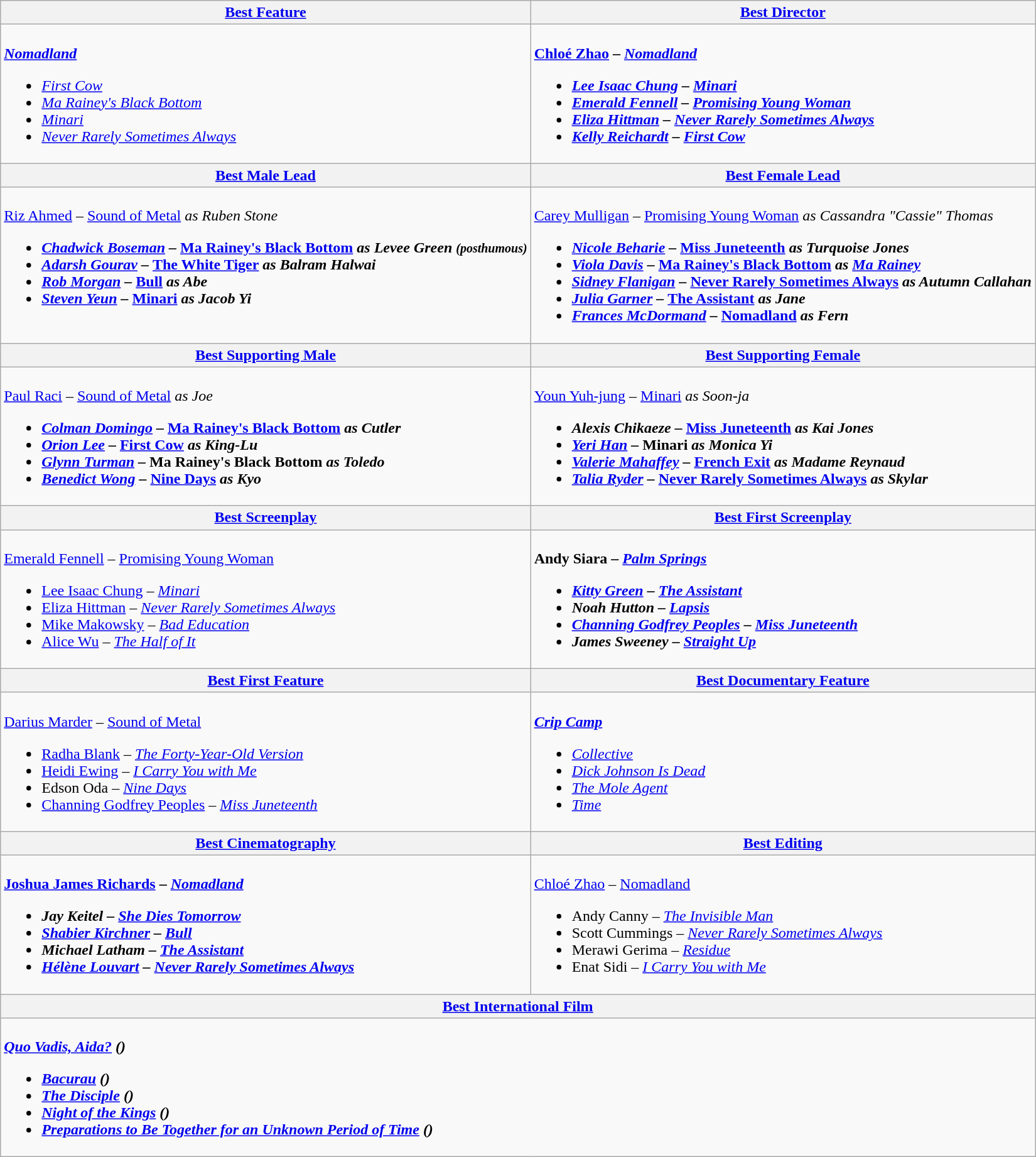<table class=wikitable style="width=100%">
<tr>
<th style="width=50%"><a href='#'>Best Feature</a></th>
<th style="width=50%"><a href='#'>Best Director</a></th>
</tr>
<tr>
<td valign="top"><br><strong><em><a href='#'>Nomadland</a></em></strong><ul><li><em><a href='#'>First Cow</a></em></li><li><em><a href='#'>Ma Rainey's Black Bottom</a></em></li><li><em><a href='#'>Minari</a></em></li><li><em><a href='#'>Never Rarely Sometimes Always</a></em></li></ul></td>
<td valign="top"><br><strong><a href='#'>Chloé Zhao</a> – <em><a href='#'>Nomadland</a><strong><em><ul><li><a href='#'>Lee Isaac Chung</a> – </em><a href='#'>Minari</a><em></li><li><a href='#'>Emerald Fennell</a> – </em><a href='#'>Promising Young Woman</a><em></li><li><a href='#'>Eliza Hittman</a> – </em><a href='#'>Never Rarely Sometimes Always</a><em></li><li><a href='#'>Kelly Reichardt</a> – </em><a href='#'>First Cow</a><em></li></ul></td>
</tr>
<tr>
<th style="width=50%"><a href='#'>Best Male Lead</a></th>
<th style="width=50%"><a href='#'>Best Female Lead</a></th>
</tr>
<tr>
<td valign="top"><br></strong><a href='#'>Riz Ahmed</a> – </em><a href='#'>Sound of Metal</a><em> as Ruben Stone<strong><ul><li><a href='#'>Chadwick Boseman</a> – </em><a href='#'>Ma Rainey's Black Bottom</a><em> as Levee Green <small>(posthumous)</small></li><li><a href='#'>Adarsh Gourav</a> – </em><a href='#'>The White Tiger</a><em> as Balram Halwai</li><li><a href='#'>Rob Morgan</a> – </em><a href='#'>Bull</a><em> as Abe</li><li><a href='#'>Steven Yeun</a> – </em><a href='#'>Minari</a><em> as Jacob Yi</li></ul></td>
<td valign="top"><br></strong><a href='#'>Carey Mulligan</a> – </em><a href='#'>Promising Young Woman</a><em> as Cassandra "Cassie" Thomas<strong><ul><li><a href='#'>Nicole Beharie</a> – </em><a href='#'>Miss Juneteenth</a><em> as Turquoise Jones</li><li><a href='#'>Viola Davis</a> – </em><a href='#'>Ma Rainey's Black Bottom</a><em> as <a href='#'>Ma Rainey</a></li><li><a href='#'>Sidney Flanigan</a> – </em><a href='#'>Never Rarely Sometimes Always</a><em> as Autumn Callahan</li><li><a href='#'>Julia Garner</a> – </em><a href='#'>The Assistant</a><em> as Jane</li><li><a href='#'>Frances McDormand</a> – </em><a href='#'>Nomadland</a><em> as Fern</li></ul></td>
</tr>
<tr>
<th style="width=50%"><a href='#'>Best Supporting Male</a></th>
<th style="width=50%"><a href='#'>Best Supporting Female</a></th>
</tr>
<tr>
<td valign="top"><br></strong><a href='#'>Paul Raci</a> – </em><a href='#'>Sound of Metal</a><em> as Joe<strong><ul><li><a href='#'>Colman Domingo</a> – </em><a href='#'>Ma Rainey's Black Bottom</a><em> as Cutler</li><li><a href='#'>Orion Lee</a> – </em><a href='#'>First Cow</a><em> as King-Lu</li><li><a href='#'>Glynn Turman</a> – </em>Ma Rainey's Black Bottom<em> as Toledo</li><li><a href='#'>Benedict Wong</a> – </em><a href='#'>Nine Days</a><em> as Kyo</li></ul></td>
<td valign="top"><br></strong><a href='#'>Youn Yuh-jung</a> – </em><a href='#'>Minari</a><em> as Soon-ja<strong><ul><li>Alexis Chikaeze – </em><a href='#'>Miss Juneteenth</a><em> as Kai Jones</li><li><a href='#'>Yeri Han</a> – </em>Minari<em> as Monica Yi</li><li><a href='#'>Valerie Mahaffey</a> – </em><a href='#'>French Exit</a><em> as Madame Reynaud</li><li><a href='#'>Talia Ryder</a> – </em><a href='#'>Never Rarely Sometimes Always</a><em> as Skylar</li></ul></td>
</tr>
<tr>
<th style="width=50%"><a href='#'>Best Screenplay</a></th>
<th style="width=50%"><a href='#'>Best First Screenplay</a></th>
</tr>
<tr>
<td valign="top"><br></strong><a href='#'>Emerald Fennell</a> – </em><a href='#'>Promising Young Woman</a></em></strong><ul><li><a href='#'>Lee Isaac Chung</a> – <em><a href='#'>Minari</a></em></li><li><a href='#'>Eliza Hittman</a> – <em><a href='#'>Never Rarely Sometimes Always</a></em></li><li><a href='#'>Mike Makowsky</a> – <em><a href='#'>Bad Education</a></em></li><li><a href='#'>Alice Wu</a> – <em><a href='#'>The Half of It</a></em></li></ul></td>
<td valign="top"><br><strong>Andy Siara – <em><a href='#'>Palm Springs</a><strong><em><ul><li><a href='#'>Kitty Green</a> – </em><a href='#'>The Assistant</a><em></li><li>Noah Hutton – </em><a href='#'>Lapsis</a><em></li><li><a href='#'>Channing Godfrey Peoples</a> – </em><a href='#'>Miss Juneteenth</a><em></li><li>James Sweeney – </em><a href='#'>Straight Up</a><em></li></ul></td>
</tr>
<tr>
<th style="width=50%"><a href='#'>Best First Feature</a></th>
<th style="width=50%"><a href='#'>Best Documentary Feature</a></th>
</tr>
<tr>
<td valign="top"><br></strong><a href='#'>Darius Marder</a> – </em><a href='#'>Sound of Metal</a></em></strong><ul><li><a href='#'>Radha Blank</a> – <em><a href='#'>The Forty-Year-Old Version</a></em></li><li><a href='#'>Heidi Ewing</a> – <em><a href='#'>I Carry You with Me</a></em></li><li>Edson Oda – <em><a href='#'>Nine Days</a></em></li><li><a href='#'>Channing Godfrey Peoples</a> – <em><a href='#'>Miss Juneteenth</a></em></li></ul></td>
<td valign="top"><br><strong><em><a href='#'>Crip Camp</a></em></strong><ul><li><em><a href='#'>Collective</a></em></li><li><em><a href='#'>Dick Johnson Is Dead</a></em></li><li><em><a href='#'>The Mole Agent</a></em></li><li><em><a href='#'>Time</a></em></li></ul></td>
</tr>
<tr>
<th style="width=50%"><a href='#'>Best Cinematography</a></th>
<th style="width=50%"><a href='#'>Best Editing</a></th>
</tr>
<tr>
<td valign="top"><br><strong><a href='#'>Joshua James Richards</a> – <em><a href='#'>Nomadland</a><strong><em><ul><li>Jay Keitel – </em><a href='#'>She Dies Tomorrow</a><em></li><li><a href='#'>Shabier Kirchner</a> – </em><a href='#'>Bull</a><em></li><li>Michael Latham – </em><a href='#'>The Assistant</a><em></li><li><a href='#'>Hélène Louvart</a> – </em><a href='#'>Never Rarely Sometimes Always</a><em></li></ul></td>
<td valign="top"><br></strong><a href='#'>Chloé Zhao</a> – </em><a href='#'>Nomadland</a></em></strong><ul><li>Andy Canny – <em><a href='#'>The Invisible Man</a></em></li><li>Scott Cummings – <em><a href='#'>Never Rarely Sometimes Always</a></em></li><li>Merawi Gerima – <em><a href='#'>Residue</a></em></li><li>Enat Sidi – <em><a href='#'>I Carry You with Me</a></em></li></ul></td>
</tr>
<tr>
<th colspan="2" style="width=50%"><a href='#'>Best International Film</a></th>
</tr>
<tr>
<td colspan="2" valign="top"><br><strong><em><a href='#'>Quo Vadis, Aida?</a><em> ()<strong><ul><li></em><a href='#'>Bacurau</a><em> ()</li><li></em><a href='#'>The Disciple</a><em> ()</li><li></em><a href='#'>Night of the Kings</a><em> ()</li><li></em><a href='#'>Preparations to Be Together for an Unknown Period of Time</a><em> ()</li></ul></td>
</tr>
</table>
